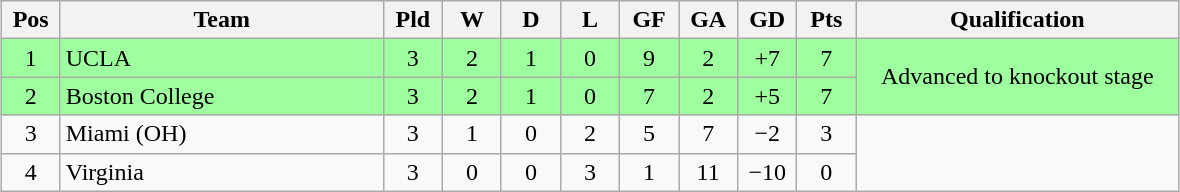<table class="wikitable" style="text-align:center; margin: 1em auto">
<tr>
<th style=width:2em>Pos</th>
<th style=width:13em>Team</th>
<th style=width:2em>Pld</th>
<th style=width:2em>W</th>
<th style=width:2em>D</th>
<th style=width:2em>L</th>
<th style=width:2em>GF</th>
<th style=width:2em>GA</th>
<th style=width:2em>GD</th>
<th style=width:2em>Pts</th>
<th style=width:13em>Qualification</th>
</tr>
<tr bgcolor="#9eff9e">
<td>1</td>
<td style="text-align:left">UCLA</td>
<td>3</td>
<td>2</td>
<td>1</td>
<td>0</td>
<td>9</td>
<td>2</td>
<td>+7</td>
<td>7</td>
<td rowspan="2">Advanced to knockout stage</td>
</tr>
<tr bgcolor="#9eff9e">
<td>2</td>
<td style="text-align:left">Boston College</td>
<td>3</td>
<td>2</td>
<td>1</td>
<td>0</td>
<td>7</td>
<td>2</td>
<td>+5</td>
<td>7</td>
</tr>
<tr>
<td>3</td>
<td style="text-align:left">Miami (OH)</td>
<td>3</td>
<td>1</td>
<td>0</td>
<td>2</td>
<td>5</td>
<td>7</td>
<td>−2</td>
<td>3</td>
<td rowspan="2"></td>
</tr>
<tr>
<td>4</td>
<td style="text-align:left">Virginia</td>
<td>3</td>
<td>0</td>
<td>0</td>
<td>3</td>
<td>1</td>
<td>11</td>
<td>−10</td>
<td>0</td>
</tr>
</table>
